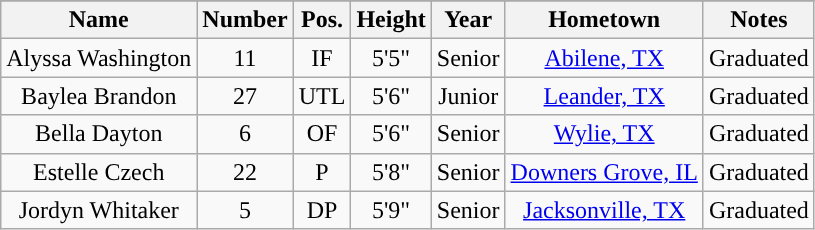<table class="wikitable sortable collapsible">
<tr>
</tr>
<tr>
<th style="text-align:center; ">Name</th>
<th style="text-align:center; ">Number</th>
<th style="text-align:center; ">Pos.</th>
<th style="text-align:center; ">Height</th>
<th style="text-align:center; ">Year</th>
<th style="text-align:center; ">Hometown</th>
<th style="text-align:center; ">Notes</th>
</tr>
<tr align="center">
<td>Alyssa Washington</td>
<td>11</td>
<td>IF</td>
<td>5'5"</td>
<td>Senior</td>
<td><a href='#'>Abilene, TX</a></td>
<td>Graduated</td>
</tr>
<tr align="center">
<td>Baylea Brandon</td>
<td>27</td>
<td>UTL</td>
<td>5'6"</td>
<td>Junior</td>
<td><a href='#'>Leander, TX</a></td>
<td>Graduated</td>
</tr>
<tr align="center">
<td>Bella Dayton</td>
<td>6</td>
<td>OF</td>
<td>5'6"</td>
<td>Senior</td>
<td><a href='#'>Wylie, TX</a></td>
<td>Graduated</td>
</tr>
<tr align="center">
<td>Estelle Czech</td>
<td>22</td>
<td>P</td>
<td>5'8"</td>
<td>Senior</td>
<td><a href='#'>Downers Grove, IL</a></td>
<td>Graduated</td>
</tr>
<tr align="center">
<td>Jordyn Whitaker</td>
<td>5</td>
<td>DP</td>
<td>5'9"</td>
<td>Senior</td>
<td><a href='#'>Jacksonville, TX</a></td>
<td>Graduated</td>
</tr>
</table>
